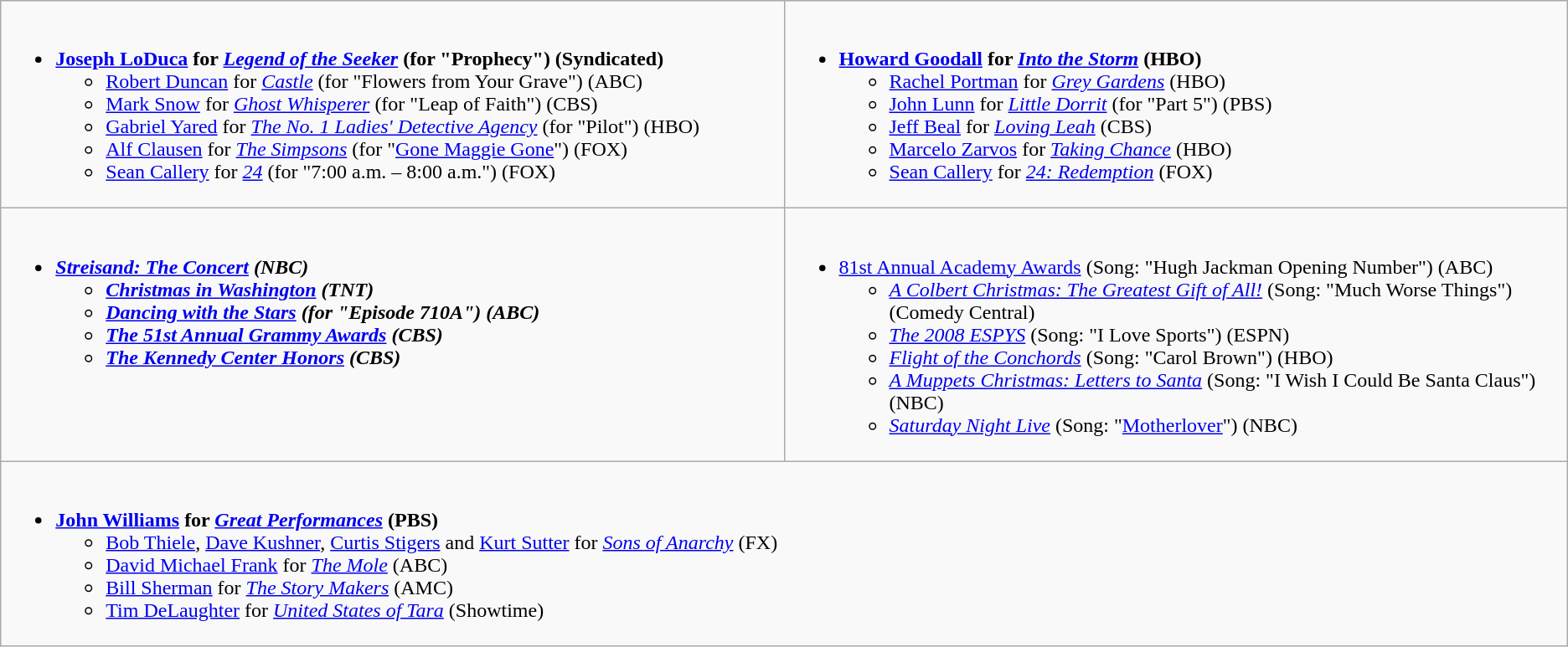<table class="wikitable">
<tr>
<td style="vertical-align:top;" width="50%"><br><ul><li><strong><a href='#'>Joseph LoDuca</a> for <em><a href='#'>Legend of the Seeker</a></em> (for "Prophecy") (Syndicated)</strong><ul><li><a href='#'>Robert Duncan</a> for <em><a href='#'>Castle</a></em> (for "Flowers from Your Grave") (ABC)</li><li><a href='#'>Mark Snow</a> for <em><a href='#'>Ghost Whisperer</a></em> (for "Leap of Faith") (CBS)</li><li><a href='#'>Gabriel Yared</a> for <em><a href='#'>The No. 1 Ladies' Detective Agency</a></em> (for "Pilot") (HBO)</li><li><a href='#'>Alf Clausen</a> for <em><a href='#'>The Simpsons</a></em> (for "<a href='#'>Gone Maggie Gone</a>") (FOX)</li><li><a href='#'>Sean Callery</a> for <em><a href='#'>24</a></em> (for "7:00 a.m. – 8:00 a.m.") (FOX)</li></ul></li></ul></td>
<td style="vertical-align:top;" width="50%"><br><ul><li><strong><a href='#'>Howard Goodall</a> for <em><a href='#'>Into the Storm</a></em> (HBO)</strong><ul><li><a href='#'>Rachel Portman</a> for <em><a href='#'>Grey Gardens</a></em> (HBO)</li><li><a href='#'>John Lunn</a> for <em><a href='#'>Little Dorrit</a></em> (for "Part 5") (PBS)</li><li><a href='#'>Jeff Beal</a> for <em><a href='#'>Loving Leah</a></em> (CBS)</li><li><a href='#'>Marcelo Zarvos</a> for <em><a href='#'>Taking Chance</a></em> (HBO)</li><li><a href='#'>Sean Callery</a> for <em><a href='#'>24: Redemption</a></em> (FOX)</li></ul></li></ul></td>
</tr>
<tr>
<td style="vertical-align:top;" width="50%"><br><ul><li><strong><em><a href='#'>Streisand: The Concert</a><em> (NBC)<strong><ul><li></em><a href='#'>Christmas in Washington</a><em> (TNT)</li><li></em><a href='#'>Dancing with the Stars</a><em> (for "Episode 710A") (ABC)</li><li></em><a href='#'>The 51st Annual Grammy Awards</a><em> (CBS)</li><li></em><a href='#'>The Kennedy Center Honors</a><em> (CBS)</li></ul></li></ul></td>
<td style="vertical-align:top;" width="50%"><br><ul><li></em></strong><a href='#'>81st Annual Academy Awards</a></em> (Song: "Hugh Jackman Opening Number") (ABC)</strong><ul><li><em><a href='#'>A Colbert Christmas: The Greatest Gift of All!</a></em> (Song: "Much Worse Things") (Comedy Central)</li><li><em><a href='#'>The 2008 ESPYS</a></em> (Song: "I Love Sports") (ESPN)</li><li><em><a href='#'>Flight of the Conchords</a></em> (Song: "Carol Brown") (HBO)</li><li><em><a href='#'>A Muppets Christmas: Letters to Santa</a></em> (Song: "I Wish I Could Be Santa Claus") (NBC)</li><li><em><a href='#'>Saturday Night Live</a></em> (Song: "<a href='#'>Motherlover</a>") (NBC)</li></ul></li></ul></td>
</tr>
<tr>
<td style="vertical-align:top;" width="50%" colspan="2"><br><ul><li><strong><a href='#'>John Williams</a> for <em><a href='#'>Great Performances</a></em> (PBS)</strong><ul><li><a href='#'>Bob Thiele</a>, <a href='#'>Dave Kushner</a>, <a href='#'>Curtis Stigers</a> and <a href='#'>Kurt Sutter</a> for <em><a href='#'>Sons of Anarchy</a></em> (FX)</li><li><a href='#'>David Michael Frank</a> for <em><a href='#'>The Mole</a></em> (ABC)</li><li><a href='#'>Bill Sherman</a> for <em><a href='#'>The Story Makers</a></em> (AMC)</li><li><a href='#'>Tim DeLaughter</a> for <em><a href='#'>United States of Tara</a></em> (Showtime)</li></ul></li></ul></td>
</tr>
</table>
